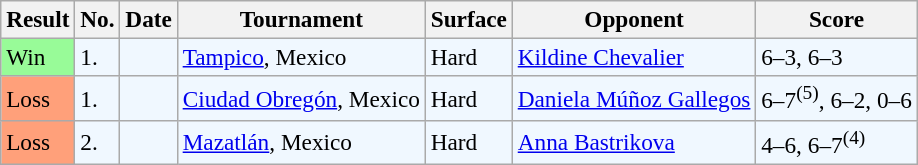<table class="sortable wikitable" style=font-size:97%>
<tr>
<th>Result</th>
<th>No.</th>
<th>Date</th>
<th>Tournament</th>
<th>Surface</th>
<th>Opponent</th>
<th>Score</th>
</tr>
<tr bgcolor="#f0f8ff">
<td style="background:#98fb98;">Win</td>
<td>1.</td>
<td></td>
<td><a href='#'>Tampico</a>, Mexico</td>
<td>Hard</td>
<td> <a href='#'>Kildine Chevalier</a></td>
<td>6–3, 6–3</td>
</tr>
<tr bgcolor="#f0f8ff">
<td style="background:#ffa07a;">Loss</td>
<td>1.</td>
<td></td>
<td><a href='#'>Ciudad Obregón</a>, Mexico</td>
<td>Hard</td>
<td> <a href='#'>Daniela Múñoz Gallegos</a></td>
<td>6–7<sup>(5)</sup>, 6–2, 0–6</td>
</tr>
<tr style="background:#f0f8ff;">
<td style="background:#ffa07a;">Loss</td>
<td>2.</td>
<td></td>
<td><a href='#'>Mazatlán</a>, Mexico</td>
<td>Hard</td>
<td> <a href='#'>Anna Bastrikova</a></td>
<td>4–6, 6–7<sup>(4)</sup></td>
</tr>
</table>
